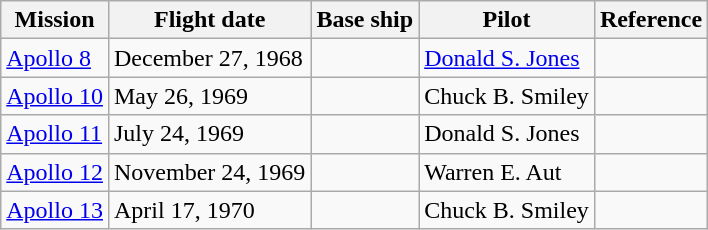<table class="wikitable">
<tr>
<th>Mission</th>
<th>Flight date</th>
<th>Base ship</th>
<th>Pilot</th>
<th>Reference</th>
</tr>
<tr>
<td><a href='#'>Apollo 8</a></td>
<td>December 27, 1968</td>
<td></td>
<td><a href='#'>Donald S. Jones</a></td>
<td></td>
</tr>
<tr>
<td><a href='#'>Apollo 10</a></td>
<td>May 26, 1969</td>
<td></td>
<td>Chuck B. Smiley</td>
<td></td>
</tr>
<tr>
<td><a href='#'>Apollo 11</a></td>
<td>July 24, 1969</td>
<td></td>
<td>Donald S. Jones</td>
<td></td>
</tr>
<tr>
<td><a href='#'>Apollo 12</a></td>
<td>November 24, 1969</td>
<td></td>
<td>Warren E. Aut</td>
<td></td>
</tr>
<tr>
<td><a href='#'>Apollo 13</a></td>
<td>April 17, 1970</td>
<td></td>
<td>Chuck B. Smiley</td>
<td></td>
</tr>
</table>
